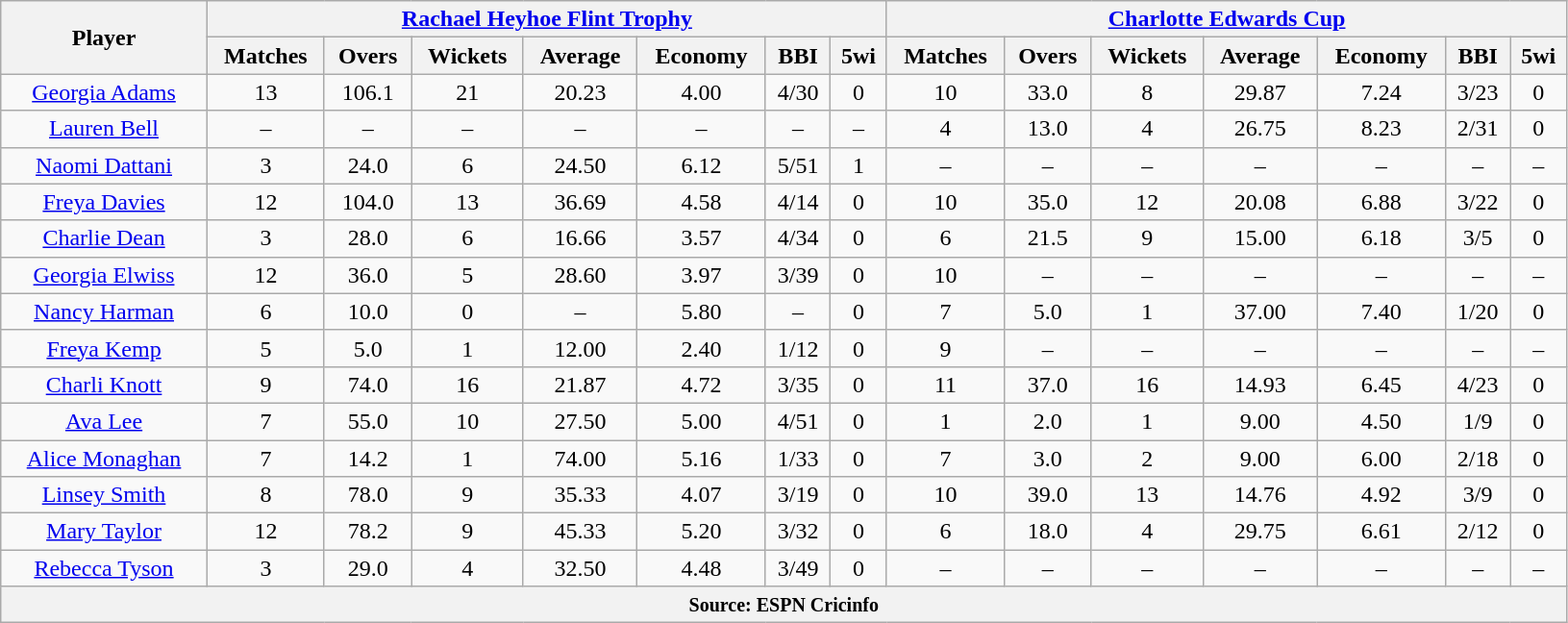<table class="wikitable" style="text-align:center; width:86%;">
<tr>
<th rowspan=2>Player</th>
<th colspan=7><a href='#'>Rachael Heyhoe Flint Trophy</a></th>
<th colspan=7><a href='#'>Charlotte Edwards Cup</a></th>
</tr>
<tr>
<th>Matches</th>
<th>Overs</th>
<th>Wickets</th>
<th>Average</th>
<th>Economy</th>
<th>BBI</th>
<th>5wi</th>
<th>Matches</th>
<th>Overs</th>
<th>Wickets</th>
<th>Average</th>
<th>Economy</th>
<th>BBI</th>
<th>5wi</th>
</tr>
<tr>
<td><a href='#'>Georgia Adams</a></td>
<td>13</td>
<td>106.1</td>
<td>21</td>
<td>20.23</td>
<td>4.00</td>
<td>4/30</td>
<td>0</td>
<td>10</td>
<td>33.0</td>
<td>8</td>
<td>29.87</td>
<td>7.24</td>
<td>3/23</td>
<td>0</td>
</tr>
<tr>
<td><a href='#'>Lauren Bell</a></td>
<td>–</td>
<td>–</td>
<td>–</td>
<td>–</td>
<td>–</td>
<td>–</td>
<td>–</td>
<td>4</td>
<td>13.0</td>
<td>4</td>
<td>26.75</td>
<td>8.23</td>
<td>2/31</td>
<td>0</td>
</tr>
<tr>
<td><a href='#'>Naomi Dattani</a></td>
<td>3</td>
<td>24.0</td>
<td>6</td>
<td>24.50</td>
<td>6.12</td>
<td>5/51</td>
<td>1</td>
<td>–</td>
<td>–</td>
<td>–</td>
<td>–</td>
<td>–</td>
<td>–</td>
<td>–</td>
</tr>
<tr>
<td><a href='#'>Freya Davies</a></td>
<td>12</td>
<td>104.0</td>
<td>13</td>
<td>36.69</td>
<td>4.58</td>
<td>4/14</td>
<td>0</td>
<td>10</td>
<td>35.0</td>
<td>12</td>
<td>20.08</td>
<td>6.88</td>
<td>3/22</td>
<td>0</td>
</tr>
<tr>
<td><a href='#'>Charlie Dean</a></td>
<td>3</td>
<td>28.0</td>
<td>6</td>
<td>16.66</td>
<td>3.57</td>
<td>4/34</td>
<td>0</td>
<td>6</td>
<td>21.5</td>
<td>9</td>
<td>15.00</td>
<td>6.18</td>
<td>3/5</td>
<td>0</td>
</tr>
<tr>
<td><a href='#'>Georgia Elwiss</a></td>
<td>12</td>
<td>36.0</td>
<td>5</td>
<td>28.60</td>
<td>3.97</td>
<td>3/39</td>
<td>0</td>
<td>10</td>
<td>–</td>
<td>–</td>
<td>–</td>
<td>–</td>
<td>–</td>
<td>–</td>
</tr>
<tr>
<td><a href='#'>Nancy Harman</a></td>
<td>6</td>
<td>10.0</td>
<td>0</td>
<td>–</td>
<td>5.80</td>
<td>–</td>
<td>0</td>
<td>7</td>
<td>5.0</td>
<td>1</td>
<td>37.00</td>
<td>7.40</td>
<td>1/20</td>
<td>0</td>
</tr>
<tr>
<td><a href='#'>Freya Kemp</a></td>
<td>5</td>
<td>5.0</td>
<td>1</td>
<td>12.00</td>
<td>2.40</td>
<td>1/12</td>
<td>0</td>
<td>9</td>
<td>–</td>
<td>–</td>
<td>–</td>
<td>–</td>
<td>–</td>
<td>–</td>
</tr>
<tr>
<td><a href='#'>Charli Knott</a></td>
<td>9</td>
<td>74.0</td>
<td>16</td>
<td>21.87</td>
<td>4.72</td>
<td>3/35</td>
<td>0</td>
<td>11</td>
<td>37.0</td>
<td>16</td>
<td>14.93</td>
<td>6.45</td>
<td>4/23</td>
<td>0</td>
</tr>
<tr>
<td><a href='#'>Ava Lee</a></td>
<td>7</td>
<td>55.0</td>
<td>10</td>
<td>27.50</td>
<td>5.00</td>
<td>4/51</td>
<td>0</td>
<td>1</td>
<td>2.0</td>
<td>1</td>
<td>9.00</td>
<td>4.50</td>
<td>1/9</td>
<td>0</td>
</tr>
<tr>
<td><a href='#'>Alice Monaghan</a></td>
<td>7</td>
<td>14.2</td>
<td>1</td>
<td>74.00</td>
<td>5.16</td>
<td>1/33</td>
<td>0</td>
<td>7</td>
<td>3.0</td>
<td>2</td>
<td>9.00</td>
<td>6.00</td>
<td>2/18</td>
<td>0</td>
</tr>
<tr>
<td><a href='#'>Linsey Smith</a></td>
<td>8</td>
<td>78.0</td>
<td>9</td>
<td>35.33</td>
<td>4.07</td>
<td>3/19</td>
<td>0</td>
<td>10</td>
<td>39.0</td>
<td>13</td>
<td>14.76</td>
<td>4.92</td>
<td>3/9</td>
<td>0</td>
</tr>
<tr>
<td><a href='#'>Mary Taylor</a></td>
<td>12</td>
<td>78.2</td>
<td>9</td>
<td>45.33</td>
<td>5.20</td>
<td>3/32</td>
<td>0</td>
<td>6</td>
<td>18.0</td>
<td>4</td>
<td>29.75</td>
<td>6.61</td>
<td>2/12</td>
<td>0</td>
</tr>
<tr>
<td><a href='#'>Rebecca Tyson</a></td>
<td>3</td>
<td>29.0</td>
<td>4</td>
<td>32.50</td>
<td>4.48</td>
<td>3/49</td>
<td>0</td>
<td>–</td>
<td>–</td>
<td>–</td>
<td>–</td>
<td>–</td>
<td>–</td>
<td>–</td>
</tr>
<tr>
<th colspan="15"><small>Source: ESPN Cricinfo</small></th>
</tr>
</table>
